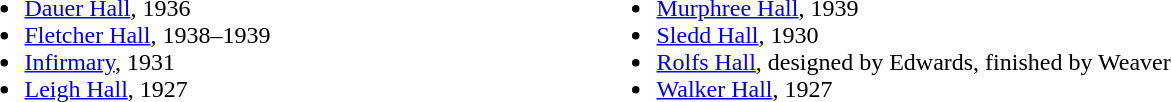<table>
<tr>
<td valign="top" width=10%><br><ul><li><a href='#'>Dauer Hall</a>, 1936</li><li><a href='#'>Fletcher Hall</a>, 1938–1939</li><li><a href='#'>Infirmary</a>, 1931</li><li><a href='#'>Leigh Hall</a>, 1927</li></ul></td>
<td valign="top" width=20%><br><ul><li><a href='#'>Murphree Hall</a>, 1939</li><li><a href='#'>Sledd Hall</a>, 1930</li><li><a href='#'>Rolfs Hall</a>, designed by Edwards, finished by Weaver</li><li><a href='#'>Walker Hall</a>, 1927</li></ul></td>
</tr>
</table>
